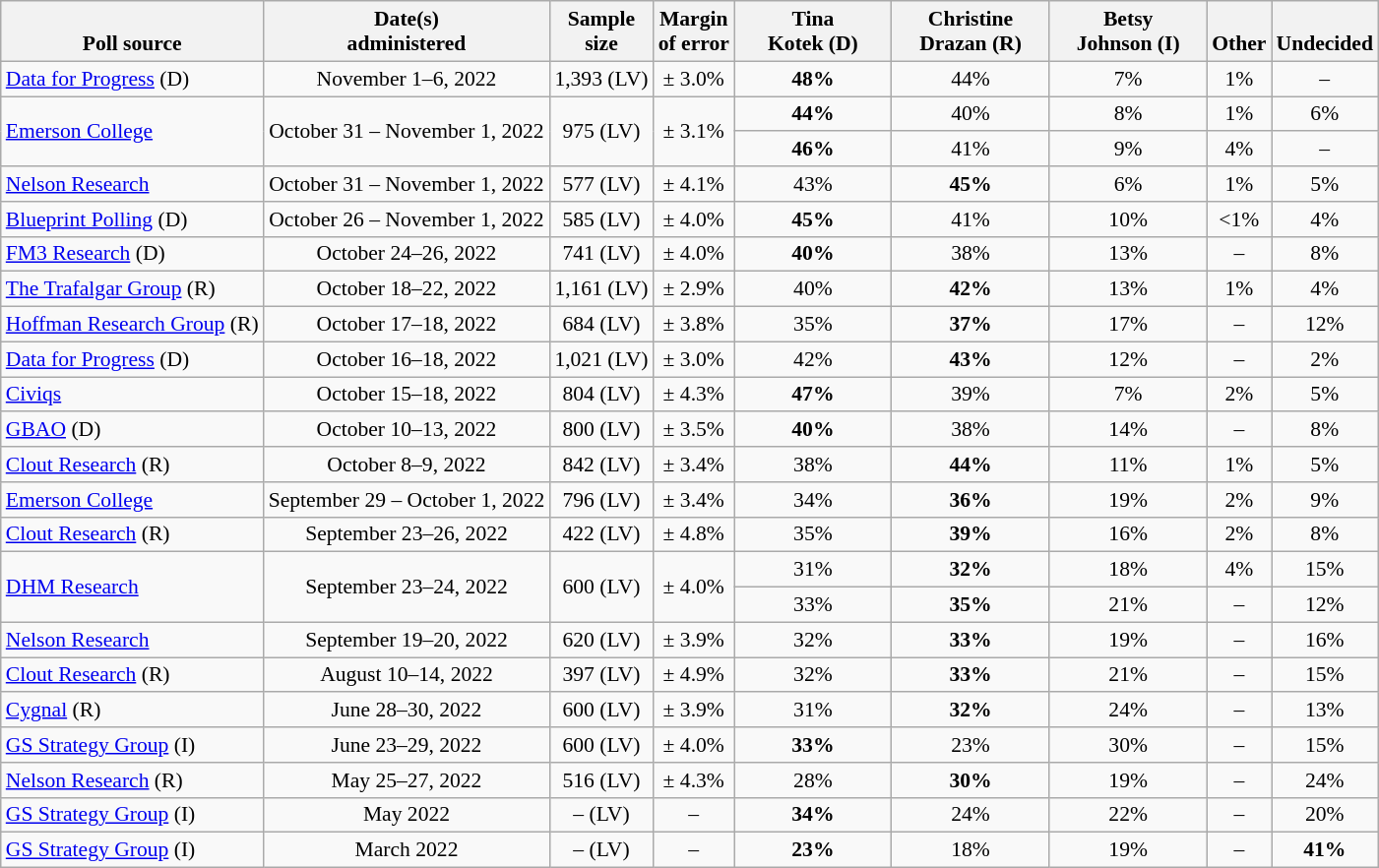<table class="wikitable" style="font-size:90%;text-align:center;">
<tr valign=bottom>
<th>Poll source</th>
<th>Date(s)<br>administered</th>
<th>Sample<br>size</th>
<th>Margin<br>of error</th>
<th style="width:100px;">Tina<br>Kotek (D)</th>
<th style="width:100px;">Christine<br>Drazan (R)</th>
<th style="width:100px;">Betsy<br>Johnson (I)</th>
<th>Other</th>
<th>Undecided</th>
</tr>
<tr>
<td style="text-align:left;"><a href='#'>Data for Progress</a> (D)</td>
<td>November 1–6, 2022</td>
<td>1,393 (LV)</td>
<td>± 3.0%</td>
<td><strong>48%</strong></td>
<td>44%</td>
<td>7%</td>
<td>1%</td>
<td>–</td>
</tr>
<tr>
<td style="text-align:left;" rowspan="2"><a href='#'>Emerson College</a></td>
<td rowspan="2">October 31 – November 1, 2022</td>
<td rowspan="2">975 (LV)</td>
<td rowspan="2">± 3.1%</td>
<td><strong>44%</strong></td>
<td>40%</td>
<td>8%</td>
<td>1%</td>
<td>6%</td>
</tr>
<tr>
<td><strong>46%</strong></td>
<td>41%</td>
<td>9%</td>
<td>4%</td>
<td>–</td>
</tr>
<tr>
<td style="text-align:left;"><a href='#'>Nelson Research</a></td>
<td>October 31 – November 1, 2022</td>
<td>577 (LV)</td>
<td>± 4.1%</td>
<td>43%</td>
<td><strong>45%</strong></td>
<td>6%</td>
<td>1%</td>
<td>5%</td>
</tr>
<tr>
<td style="text-align:left;"><a href='#'>Blueprint Polling</a> (D)</td>
<td>October 26 – November 1, 2022</td>
<td>585 (LV)</td>
<td>± 4.0%</td>
<td><strong>45%</strong></td>
<td>41%</td>
<td>10%</td>
<td><1%</td>
<td>4%</td>
</tr>
<tr>
<td style="text-align:left;"><a href='#'>FM3 Research</a> (D)</td>
<td>October 24–26, 2022</td>
<td>741 (LV)</td>
<td>± 4.0%</td>
<td><strong>40%</strong></td>
<td>38%</td>
<td>13%</td>
<td>–</td>
<td>8%</td>
</tr>
<tr>
<td style="text-align:left;"><a href='#'>The Trafalgar Group</a> (R)</td>
<td>October 18–22, 2022</td>
<td>1,161 (LV)</td>
<td>± 2.9%</td>
<td>40%</td>
<td><strong>42%</strong></td>
<td>13%</td>
<td>1%</td>
<td>4%</td>
</tr>
<tr>
<td style="text-align:left;"><a href='#'>Hoffman Research Group</a> (R)</td>
<td>October 17–18, 2022</td>
<td>684 (LV)</td>
<td>± 3.8%</td>
<td>35%</td>
<td><strong>37%</strong></td>
<td>17%</td>
<td>–</td>
<td>12%</td>
</tr>
<tr>
<td style="text-align:left;"><a href='#'>Data for Progress</a> (D)</td>
<td>October 16–18, 2022</td>
<td>1,021 (LV)</td>
<td>± 3.0%</td>
<td>42%</td>
<td><strong>43%</strong></td>
<td>12%</td>
<td>–</td>
<td>2%</td>
</tr>
<tr>
<td style="text-align:left;"><a href='#'>Civiqs</a></td>
<td>October 15–18, 2022</td>
<td>804 (LV)</td>
<td>± 4.3%</td>
<td><strong>47%</strong></td>
<td>39%</td>
<td>7%</td>
<td>2%</td>
<td>5%</td>
</tr>
<tr>
<td style="text-align:left;"><a href='#'>GBAO</a> (D)</td>
<td>October 10–13, 2022</td>
<td>800 (LV)</td>
<td>± 3.5%</td>
<td><strong>40%</strong></td>
<td>38%</td>
<td>14%</td>
<td>–</td>
<td>8%</td>
</tr>
<tr>
<td style="text-align:left;"><a href='#'>Clout Research</a> (R)</td>
<td>October 8–9, 2022</td>
<td>842 (LV)</td>
<td>± 3.4%</td>
<td>38%</td>
<td><strong>44%</strong></td>
<td>11%</td>
<td>1%</td>
<td>5%</td>
</tr>
<tr>
<td style="text-align:left;"><a href='#'>Emerson College</a></td>
<td>September 29 – October 1, 2022</td>
<td>796 (LV)</td>
<td>± 3.4%</td>
<td>34%</td>
<td><strong>36%</strong></td>
<td>19%</td>
<td>2%</td>
<td>9%</td>
</tr>
<tr>
<td style="text-align:left;"><a href='#'>Clout Research</a> (R)</td>
<td>September 23–26, 2022</td>
<td>422 (LV)</td>
<td>± 4.8%</td>
<td>35%</td>
<td><strong>39%</strong></td>
<td>16%</td>
<td>2%</td>
<td>8%</td>
</tr>
<tr>
<td style="text-align:left;" rowspan="2"><a href='#'>DHM Research</a></td>
<td rowspan="2">September 23–24, 2022</td>
<td rowspan="2">600 (LV)</td>
<td rowspan="2">± 4.0%</td>
<td>31%</td>
<td><strong>32%</strong></td>
<td>18%</td>
<td>4%</td>
<td>15%</td>
</tr>
<tr>
<td>33%</td>
<td><strong>35%</strong></td>
<td>21%</td>
<td>–</td>
<td>12%</td>
</tr>
<tr>
<td style="text-align:left;"><a href='#'>Nelson Research</a></td>
<td>September 19–20, 2022</td>
<td>620 (LV)</td>
<td>± 3.9%</td>
<td>32%</td>
<td><strong>33%</strong></td>
<td>19%</td>
<td>–</td>
<td>16%</td>
</tr>
<tr>
<td style="text-align:left;"><a href='#'>Clout Research</a> (R)</td>
<td>August 10–14, 2022</td>
<td>397 (LV)</td>
<td>± 4.9%</td>
<td>32%</td>
<td><strong>33%</strong></td>
<td>21%</td>
<td>–</td>
<td>15%</td>
</tr>
<tr>
<td style="text-align:left;"><a href='#'>Cygnal</a> (R)</td>
<td>June 28–30, 2022</td>
<td>600 (LV)</td>
<td>± 3.9%</td>
<td>31%</td>
<td><strong>32%</strong></td>
<td>24%</td>
<td>–</td>
<td>13%</td>
</tr>
<tr>
<td style="text-align:left;"><a href='#'>GS Strategy Group</a> (I)</td>
<td>June 23–29, 2022</td>
<td>600 (LV)</td>
<td>± 4.0%</td>
<td><strong>33%</strong></td>
<td>23%</td>
<td>30%</td>
<td>–</td>
<td>15%</td>
</tr>
<tr>
<td style="text-align:left;"><a href='#'>Nelson Research</a> (R)</td>
<td>May 25–27, 2022</td>
<td>516 (LV)</td>
<td>± 4.3%</td>
<td>28%</td>
<td><strong>30%</strong></td>
<td>19%</td>
<td>–</td>
<td>24%</td>
</tr>
<tr>
<td style="text-align:left;"><a href='#'>GS Strategy Group</a> (I)</td>
<td>May 2022</td>
<td>– (LV)</td>
<td>–</td>
<td><strong>34%</strong></td>
<td>24%</td>
<td>22%</td>
<td>–</td>
<td>20%</td>
</tr>
<tr>
<td style="text-align:left;"><a href='#'>GS Strategy Group</a> (I)</td>
<td>March 2022</td>
<td>– (LV)</td>
<td>–</td>
<td><strong>23%</strong></td>
<td>18%</td>
<td>19%</td>
<td>–</td>
<td><strong>41%</strong></td>
</tr>
</table>
